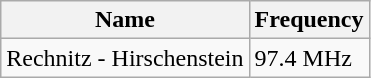<table class="wikitable">
<tr>
<th class="hintergrundfarbe5">Name</th>
<th class="hintergrundfarbe5">Frequency</th>
</tr>
<tr>
<td>Rechnitz - Hirschenstein</td>
<td>97.4 MHz</td>
</tr>
</table>
